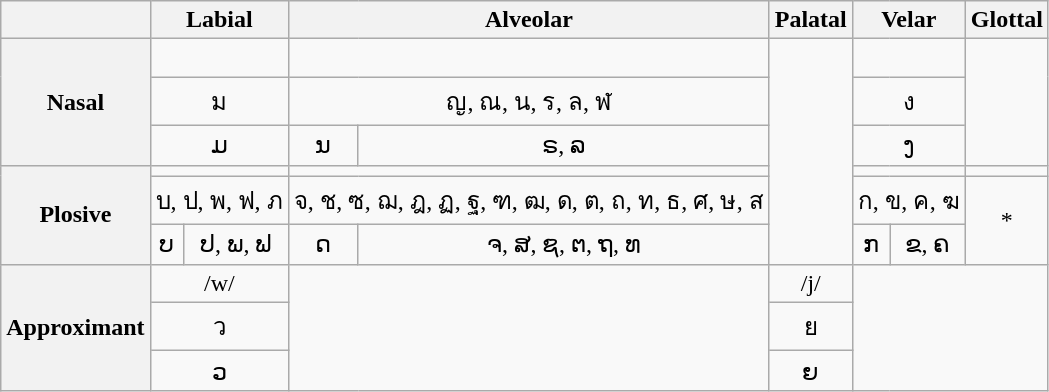<table class="wikitable" style="text-align:center;">
<tr style="font-weight:bold;">
<th style="font-weight:normal;"></th>
<th colspan="2">Labial</th>
<th colspan="2">Alveolar</th>
<th>Palatal</th>
<th colspan="2">Velar</th>
<th>Glottal</th>
</tr>
<tr>
<th rowspan="3">Nasal</th>
<td colspan="2"><br></td>
<td colspan="2"><br></td>
<td rowspan="6"></td>
<td colspan="2"></td>
<td rowspan="3" style="text-align:left;"></td>
</tr>
<tr>
<td colspan="2">ม</td>
<td colspan="2">ญ, ณ, น, ร, ล, ฬ</td>
<td colspan="2">ง</td>
</tr>
<tr>
<td colspan="2">ມ</td>
<td>ນ</td>
<td>ຣ, ລ</td>
<td colspan="2">ງ</td>
</tr>
<tr>
<th rowspan="3">Plosive</th>
<td colspan="2"></td>
<td colspan="2"></td>
<td colspan="2"></td>
<td></td>
</tr>
<tr>
<td colspan="2">บ, ป, พ, ฟ, ภ</td>
<td colspan="2">จ, ช, ซ, ฌ, ฎ, ฏ, ฐ, ฑ, ฒ, ด, ต, ถ, ท, ธ, ศ, ษ, ส</td>
<td colspan="2">ก, ข, ค, ฆ</td>
<td rowspan="2">*</td>
</tr>
<tr>
<td>ບ</td>
<td>ປ, ພ, ຟ</td>
<td>ດ</td>
<td>ຈ, ສ, ຊ, ຕ, ຖ, ທ</td>
<td>ກ</td>
<td>ຂ, ຄ</td>
</tr>
<tr>
<th rowspan="3">Approximant</th>
<td colspan="2">/w/</td>
<td rowspan="3" colspan="2"></td>
<td>/j/</td>
<td rowspan="3" colspan="3"></td>
</tr>
<tr style="text-align:left;">
<td colspan="2" style="text-align:center;">ว</td>
<td style="text-align:center;">ย</td>
</tr>
<tr style="text-align:left;">
<td colspan="2" style="text-align:center;">ວ</td>
<td style="text-align:center;">ຍ</td>
</tr>
</table>
